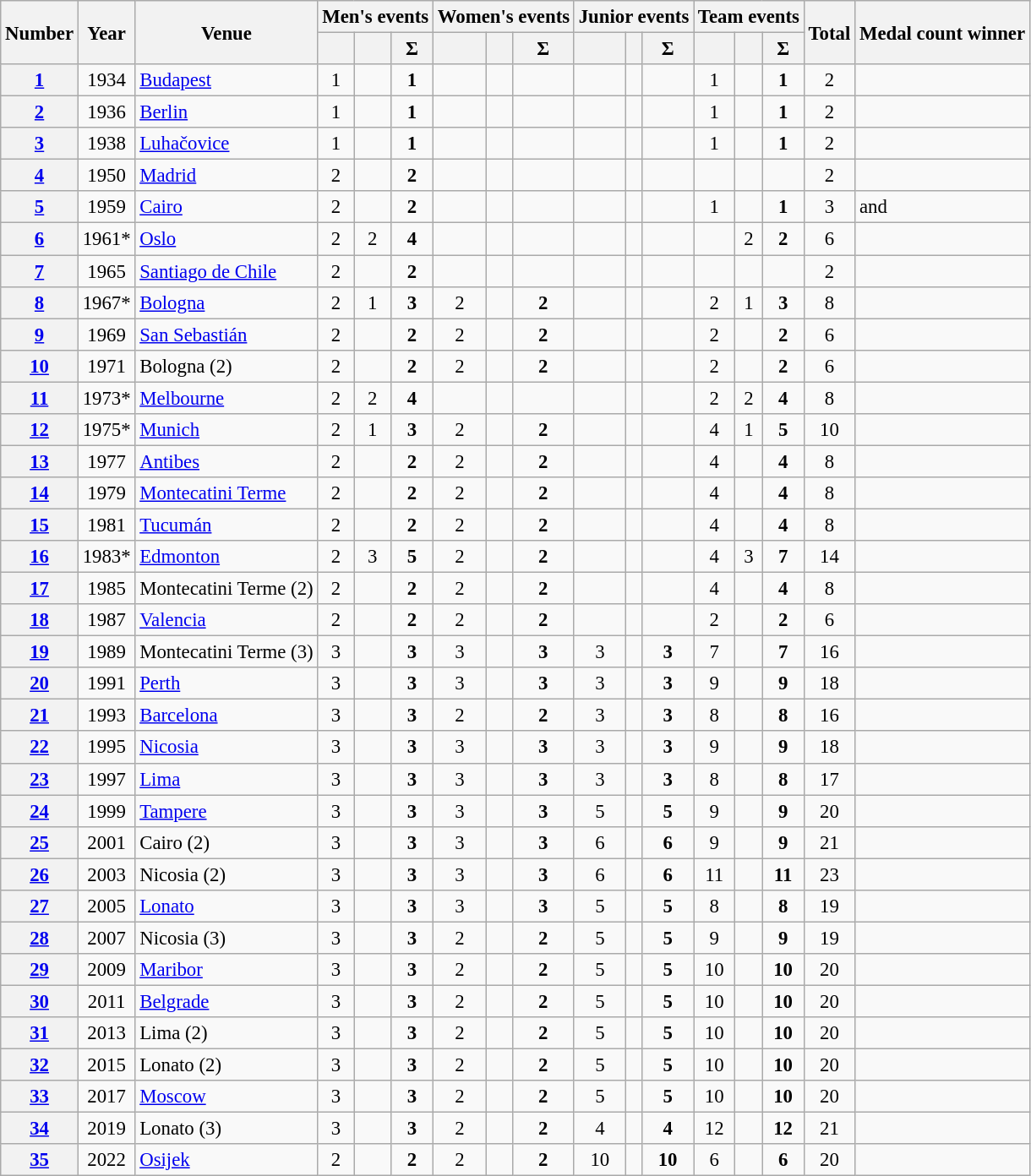<table class=wikitable style="font-size: 95%">
<tr>
<th rowspan=2>Number</th>
<th rowspan=2>Year</th>
<th rowspan=2>Venue</th>
<th colspan=3>Men's events</th>
<th colspan=3>Women's events</th>
<th colspan=3>Junior events</th>
<th colspan=3>Team events</th>
<th rowspan=2>Total</th>
<th rowspan=2>Medal count winner</th>
</tr>
<tr>
<th></th>
<th></th>
<th>Σ</th>
<th></th>
<th></th>
<th>Σ</th>
<th></th>
<th></th>
<th>Σ</th>
<th></th>
<th></th>
<th>Σ</th>
</tr>
<tr align=center>
<th><a href='#'>1</a></th>
<td>1934</td>
<td align=left> <a href='#'>Budapest</a></td>
<td>1</td>
<td></td>
<td><strong> 1</strong></td>
<td></td>
<td></td>
<td></td>
<td></td>
<td></td>
<td></td>
<td>1</td>
<td></td>
<td><strong> 1</strong></td>
<td>2</td>
<td align=left></td>
</tr>
<tr align=center>
<th><a href='#'>2</a></th>
<td>1936</td>
<td align=left> <a href='#'>Berlin</a></td>
<td>1</td>
<td></td>
<td><strong> 1</strong></td>
<td></td>
<td></td>
<td></td>
<td></td>
<td></td>
<td></td>
<td>1</td>
<td></td>
<td><strong> 1</strong></td>
<td>2</td>
<td align=left></td>
</tr>
<tr align=center>
<th><a href='#'>3</a></th>
<td>1938</td>
<td align=left> <a href='#'>Luhačovice</a></td>
<td>1</td>
<td></td>
<td><strong> 1</strong></td>
<td></td>
<td></td>
<td></td>
<td></td>
<td></td>
<td></td>
<td>1</td>
<td></td>
<td><strong> 1</strong></td>
<td>2</td>
<td align=left></td>
</tr>
<tr align=center>
<th><a href='#'>4</a></th>
<td>1950</td>
<td align=left> <a href='#'>Madrid</a></td>
<td>2</td>
<td></td>
<td><strong> 2</strong></td>
<td></td>
<td></td>
<td></td>
<td></td>
<td></td>
<td></td>
<td></td>
<td></td>
<td></td>
<td>2</td>
<td align=left></td>
</tr>
<tr align=center>
<th><a href='#'>5</a></th>
<td>1959</td>
<td align=left> <a href='#'>Cairo</a></td>
<td>2</td>
<td></td>
<td><strong> 2</strong></td>
<td></td>
<td></td>
<td></td>
<td></td>
<td></td>
<td></td>
<td>1</td>
<td></td>
<td><strong> 1</strong></td>
<td>3</td>
<td align=left> and </td>
</tr>
<tr align=center>
<th><a href='#'>6</a></th>
<td>1961*</td>
<td align=left> <a href='#'>Oslo</a></td>
<td>2</td>
<td>2</td>
<td><strong> 4</strong></td>
<td></td>
<td></td>
<td></td>
<td></td>
<td></td>
<td></td>
<td></td>
<td>2</td>
<td><strong> 2</strong></td>
<td>6</td>
<td align=left></td>
</tr>
<tr align=center>
<th><a href='#'>7</a></th>
<td>1965</td>
<td align=left> <a href='#'>Santiago de Chile</a></td>
<td>2</td>
<td></td>
<td><strong> 2</strong></td>
<td></td>
<td></td>
<td></td>
<td></td>
<td></td>
<td></td>
<td></td>
<td></td>
<td></td>
<td>2</td>
<td align=left></td>
</tr>
<tr align=center>
<th><a href='#'>8</a></th>
<td>1967*</td>
<td align=left> <a href='#'>Bologna</a></td>
<td>2</td>
<td>1</td>
<td><strong> 3</strong></td>
<td>2</td>
<td></td>
<td><strong> 2</strong></td>
<td></td>
<td></td>
<td></td>
<td>2</td>
<td>1</td>
<td><strong> 3</strong></td>
<td>8</td>
<td align=left></td>
</tr>
<tr align=center>
<th><a href='#'>9</a></th>
<td>1969</td>
<td align=left> <a href='#'>San Sebastián</a></td>
<td>2</td>
<td></td>
<td><strong> 2</strong></td>
<td>2</td>
<td></td>
<td><strong> 2</strong></td>
<td></td>
<td></td>
<td></td>
<td>2</td>
<td></td>
<td><strong> 2</strong></td>
<td>6</td>
<td align=left></td>
</tr>
<tr align=center>
<th><a href='#'>10</a></th>
<td>1971</td>
<td align=left> Bologna (2)</td>
<td>2</td>
<td></td>
<td><strong> 2</strong></td>
<td>2</td>
<td></td>
<td><strong> 2</strong></td>
<td></td>
<td></td>
<td></td>
<td>2</td>
<td></td>
<td><strong> 2</strong></td>
<td>6</td>
<td align=left></td>
</tr>
<tr align=center>
<th><a href='#'>11</a></th>
<td>1973*</td>
<td align=left> <a href='#'>Melbourne</a></td>
<td>2</td>
<td>2</td>
<td><strong> 4</strong></td>
<td></td>
<td></td>
<td></td>
<td></td>
<td></td>
<td></td>
<td>2</td>
<td>2</td>
<td><strong> 4</strong></td>
<td>8</td>
<td align=left></td>
</tr>
<tr align=center>
<th><a href='#'>12</a></th>
<td>1975*</td>
<td align=left> <a href='#'>Munich</a></td>
<td>2</td>
<td>1</td>
<td><strong> 3</strong></td>
<td>2</td>
<td></td>
<td><strong> 2</strong></td>
<td></td>
<td></td>
<td></td>
<td>4</td>
<td>1</td>
<td><strong> 5</strong></td>
<td>10</td>
<td align=left></td>
</tr>
<tr align=center>
<th><a href='#'>13</a></th>
<td>1977</td>
<td align=left> <a href='#'>Antibes</a></td>
<td>2</td>
<td></td>
<td><strong> 2</strong></td>
<td>2</td>
<td></td>
<td><strong> 2</strong></td>
<td></td>
<td></td>
<td></td>
<td>4</td>
<td></td>
<td><strong> 4</strong></td>
<td>8</td>
<td align=left></td>
</tr>
<tr align=center>
<th><a href='#'>14</a></th>
<td>1979</td>
<td align=left> <a href='#'>Montecatini Terme</a></td>
<td>2</td>
<td></td>
<td><strong> 2</strong></td>
<td>2</td>
<td></td>
<td><strong> 2</strong></td>
<td></td>
<td></td>
<td></td>
<td>4</td>
<td></td>
<td><strong> 4</strong></td>
<td>8</td>
<td align=left></td>
</tr>
<tr align=center>
<th><a href='#'>15</a></th>
<td>1981</td>
<td align=left> <a href='#'>Tucumán</a></td>
<td>2</td>
<td></td>
<td><strong> 2</strong></td>
<td>2</td>
<td></td>
<td><strong> 2</strong></td>
<td></td>
<td></td>
<td></td>
<td>4</td>
<td></td>
<td><strong> 4</strong></td>
<td>8</td>
<td align=left></td>
</tr>
<tr align=center>
<th><a href='#'>16</a></th>
<td>1983*</td>
<td align=left> <a href='#'>Edmonton</a></td>
<td>2</td>
<td>3</td>
<td><strong> 5</strong></td>
<td>2</td>
<td></td>
<td><strong> 2</strong></td>
<td></td>
<td></td>
<td></td>
<td>4</td>
<td>3</td>
<td><strong> 7</strong></td>
<td>14</td>
<td align=left></td>
</tr>
<tr align=center>
<th><a href='#'>17</a></th>
<td>1985</td>
<td align=left> Montecatini Terme (2)</td>
<td>2</td>
<td></td>
<td><strong> 2</strong></td>
<td>2</td>
<td></td>
<td><strong> 2</strong></td>
<td></td>
<td></td>
<td></td>
<td>4</td>
<td></td>
<td><strong> 4</strong></td>
<td>8</td>
<td align=left></td>
</tr>
<tr align=center>
<th><a href='#'>18</a></th>
<td>1987</td>
<td align=left> <a href='#'>Valencia</a></td>
<td>2</td>
<td></td>
<td><strong> 2</strong></td>
<td>2</td>
<td></td>
<td><strong> 2</strong></td>
<td></td>
<td></td>
<td></td>
<td>2</td>
<td></td>
<td><strong> 2</strong></td>
<td>6</td>
<td align=left></td>
</tr>
<tr align=center>
<th><a href='#'>19</a></th>
<td>1989</td>
<td align=left> Montecatini Terme (3)</td>
<td>3</td>
<td></td>
<td><strong> 3</strong></td>
<td>3</td>
<td></td>
<td><strong> 3</strong></td>
<td>3</td>
<td></td>
<td><strong> 3</strong></td>
<td>7</td>
<td></td>
<td><strong> 7</strong></td>
<td>16</td>
<td align=left></td>
</tr>
<tr align=center>
<th><a href='#'>20</a></th>
<td>1991</td>
<td align=left> <a href='#'>Perth</a></td>
<td>3</td>
<td></td>
<td><strong> 3</strong></td>
<td>3</td>
<td></td>
<td><strong> 3</strong></td>
<td>3</td>
<td></td>
<td><strong> 3</strong></td>
<td>9</td>
<td></td>
<td><strong> 9</strong></td>
<td>18</td>
<td align=left></td>
</tr>
<tr align=center>
<th><a href='#'>21</a></th>
<td>1993</td>
<td align=left> <a href='#'>Barcelona</a></td>
<td>3</td>
<td></td>
<td><strong> 3</strong></td>
<td>2</td>
<td></td>
<td><strong> 2</strong></td>
<td>3</td>
<td></td>
<td><strong> 3</strong></td>
<td>8</td>
<td></td>
<td><strong> 8</strong></td>
<td>16</td>
<td align=left></td>
</tr>
<tr align=center>
<th><a href='#'>22</a></th>
<td>1995</td>
<td align=left> <a href='#'>Nicosia</a></td>
<td>3</td>
<td></td>
<td><strong> 3</strong></td>
<td>3</td>
<td></td>
<td><strong> 3</strong></td>
<td>3</td>
<td></td>
<td><strong> 3</strong></td>
<td>9</td>
<td></td>
<td><strong> 9</strong></td>
<td>18</td>
<td align=left></td>
</tr>
<tr align=center>
<th><a href='#'>23</a></th>
<td>1997</td>
<td align=left> <a href='#'>Lima</a></td>
<td>3</td>
<td></td>
<td><strong> 3</strong></td>
<td>3</td>
<td></td>
<td><strong> 3</strong></td>
<td>3</td>
<td></td>
<td><strong> 3</strong></td>
<td>8</td>
<td></td>
<td><strong> 8</strong></td>
<td>17</td>
<td align=left></td>
</tr>
<tr align=center>
<th><a href='#'>24</a></th>
<td>1999</td>
<td align=left> <a href='#'>Tampere</a></td>
<td>3</td>
<td></td>
<td><strong> 3</strong></td>
<td>3</td>
<td></td>
<td><strong> 3</strong></td>
<td>5</td>
<td></td>
<td><strong> 5</strong></td>
<td>9</td>
<td></td>
<td><strong> 9</strong></td>
<td>20</td>
<td align=left></td>
</tr>
<tr align=center>
<th><a href='#'>25</a></th>
<td>2001</td>
<td align=left> Cairo (2)</td>
<td>3</td>
<td></td>
<td><strong>3</strong></td>
<td>3</td>
<td></td>
<td><strong>3</strong></td>
<td>6</td>
<td></td>
<td><strong>6</strong></td>
<td>9</td>
<td></td>
<td><strong>9</strong></td>
<td>21</td>
<td align=left></td>
</tr>
<tr align=center>
<th><a href='#'>26</a></th>
<td>2003</td>
<td align=left> Nicosia (2)</td>
<td>3</td>
<td></td>
<td><strong>3</strong></td>
<td>3</td>
<td></td>
<td><strong>3</strong></td>
<td>6</td>
<td></td>
<td><strong>6</strong></td>
<td>11</td>
<td></td>
<td><strong>11</strong></td>
<td>23</td>
<td align=left></td>
</tr>
<tr align=center>
<th><a href='#'>27</a></th>
<td>2005</td>
<td align=left> <a href='#'>Lonato</a></td>
<td>3</td>
<td></td>
<td><strong>3</strong></td>
<td>3</td>
<td></td>
<td><strong>3</strong></td>
<td>5</td>
<td></td>
<td><strong>5</strong></td>
<td>8</td>
<td></td>
<td><strong>8</strong></td>
<td>19</td>
<td align=left></td>
</tr>
<tr align=center>
<th><a href='#'>28</a></th>
<td>2007</td>
<td align=left> Nicosia (3)</td>
<td>3</td>
<td></td>
<td><strong>3</strong></td>
<td>2</td>
<td></td>
<td><strong>2</strong></td>
<td>5</td>
<td></td>
<td><strong>5</strong></td>
<td>9</td>
<td></td>
<td><strong>9</strong></td>
<td>19</td>
<td align=left></td>
</tr>
<tr align=center>
<th><a href='#'>29</a></th>
<td>2009</td>
<td align=left> <a href='#'>Maribor</a></td>
<td>3</td>
<td></td>
<td><strong>3</strong></td>
<td>2</td>
<td></td>
<td><strong>2</strong></td>
<td>5</td>
<td></td>
<td><strong>5</strong></td>
<td>10</td>
<td></td>
<td><strong>10</strong></td>
<td>20</td>
<td align=left></td>
</tr>
<tr align=center>
<th><a href='#'>30</a></th>
<td>2011</td>
<td align=left> <a href='#'>Belgrade</a></td>
<td>3</td>
<td></td>
<td><strong>3</strong></td>
<td>2</td>
<td></td>
<td><strong>2</strong></td>
<td>5</td>
<td></td>
<td><strong>5</strong></td>
<td>10</td>
<td></td>
<td><strong>10</strong></td>
<td>20</td>
<td align=left></td>
</tr>
<tr align=center>
<th><a href='#'>31</a></th>
<td>2013</td>
<td align=left> Lima (2)</td>
<td>3</td>
<td></td>
<td><strong>3</strong></td>
<td>2</td>
<td></td>
<td><strong>2</strong></td>
<td>5</td>
<td></td>
<td><strong>5</strong></td>
<td>10</td>
<td></td>
<td><strong>10</strong></td>
<td>20</td>
<td align=left></td>
</tr>
<tr align=center>
<th><a href='#'>32</a></th>
<td>2015</td>
<td align=left> Lonato (2)</td>
<td>3</td>
<td></td>
<td><strong>3</strong></td>
<td>2</td>
<td></td>
<td><strong>2</strong></td>
<td>5</td>
<td></td>
<td><strong>5</strong></td>
<td>10</td>
<td></td>
<td><strong>10</strong></td>
<td>20</td>
<td align=left></td>
</tr>
<tr align=center>
<th><a href='#'>33</a></th>
<td>2017</td>
<td align=left> <a href='#'>Moscow</a></td>
<td>3</td>
<td></td>
<td><strong>3</strong></td>
<td>2</td>
<td></td>
<td><strong>2</strong></td>
<td>5</td>
<td></td>
<td><strong>5</strong></td>
<td>10</td>
<td></td>
<td><strong>10</strong></td>
<td>20</td>
<td align=left></td>
</tr>
<tr align=center>
<th><a href='#'>34</a></th>
<td>2019</td>
<td align=left> Lonato (3)</td>
<td>3</td>
<td></td>
<td><strong>3</strong></td>
<td>2</td>
<td></td>
<td><strong>2</strong></td>
<td>4</td>
<td></td>
<td><strong>4</strong></td>
<td>12</td>
<td></td>
<td><strong>12</strong></td>
<td>21</td>
<td align=left></td>
</tr>
<tr align=center>
<th><a href='#'>35</a></th>
<td>2022</td>
<td align=left> <a href='#'>Osijek</a></td>
<td>2</td>
<td></td>
<td><strong>2</strong></td>
<td>2</td>
<td></td>
<td><strong>2</strong></td>
<td>10</td>
<td></td>
<td><strong>10</strong></td>
<td>6</td>
<td></td>
<td><strong>6</strong></td>
<td>20</td>
<td align=left></td>
</tr>
</table>
